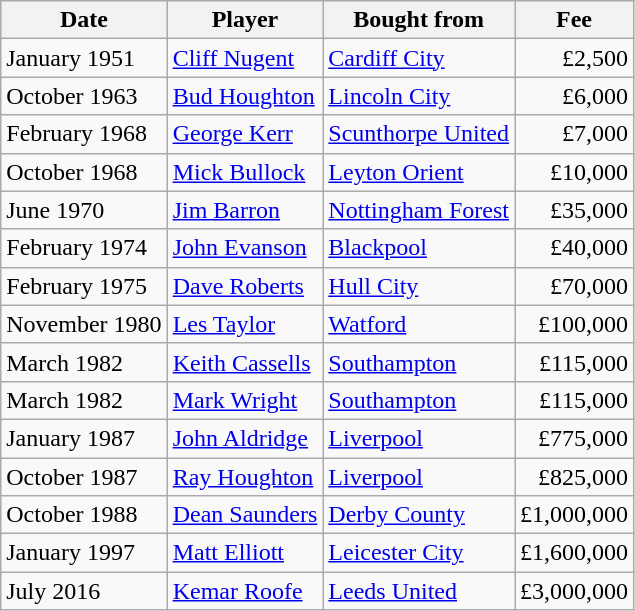<table border="0" class="wikitable">
<tr>
<th>Date</th>
<th>Player</th>
<th>Bought from</th>
<th>Fee</th>
</tr>
<tr>
<td>January 1951</td>
<td><a href='#'>Cliff Nugent</a></td>
<td><a href='#'>Cardiff City</a></td>
<td align=right>£2,500</td>
</tr>
<tr>
<td>October 1963</td>
<td><a href='#'>Bud Houghton</a></td>
<td><a href='#'>Lincoln City</a></td>
<td align=right>£6,000</td>
</tr>
<tr>
<td>February 1968</td>
<td><a href='#'>George Kerr</a></td>
<td><a href='#'>Scunthorpe United</a></td>
<td align=right>£7,000</td>
</tr>
<tr>
<td>October 1968</td>
<td><a href='#'>Mick Bullock</a></td>
<td><a href='#'>Leyton Orient</a></td>
<td align=right>£10,000</td>
</tr>
<tr>
<td>June 1970</td>
<td><a href='#'>Jim Barron</a></td>
<td><a href='#'>Nottingham Forest</a></td>
<td align=right>£35,000</td>
</tr>
<tr>
<td>February 1974</td>
<td><a href='#'>John Evanson</a></td>
<td><a href='#'>Blackpool</a></td>
<td align=right>£40,000</td>
</tr>
<tr>
<td>February 1975</td>
<td><a href='#'>Dave Roberts</a></td>
<td><a href='#'>Hull City</a></td>
<td align=right>£70,000</td>
</tr>
<tr>
<td>November 1980</td>
<td><a href='#'>Les Taylor</a></td>
<td><a href='#'>Watford</a></td>
<td align=right>£100,000</td>
</tr>
<tr>
<td>March 1982</td>
<td><a href='#'>Keith Cassells</a></td>
<td><a href='#'>Southampton</a></td>
<td align=right>£115,000</td>
</tr>
<tr>
<td>March 1982</td>
<td><a href='#'>Mark Wright</a></td>
<td><a href='#'>Southampton</a></td>
<td align=right>£115,000</td>
</tr>
<tr>
<td>January 1987</td>
<td><a href='#'>John Aldridge</a></td>
<td><a href='#'>Liverpool</a></td>
<td align=right>£775,000</td>
</tr>
<tr>
<td>October 1987</td>
<td><a href='#'>Ray Houghton</a></td>
<td><a href='#'>Liverpool</a></td>
<td align=right>£825,000</td>
</tr>
<tr>
<td>October 1988</td>
<td><a href='#'>Dean Saunders</a></td>
<td><a href='#'>Derby County</a></td>
<td align=right>£1,000,000</td>
</tr>
<tr>
<td>January 1997</td>
<td><a href='#'>Matt Elliott</a></td>
<td><a href='#'>Leicester City</a></td>
<td align=right>£1,600,000</td>
</tr>
<tr>
<td>July 2016</td>
<td><a href='#'>Kemar Roofe</a></td>
<td><a href='#'>Leeds United</a></td>
<td align=right>£3,000,000</td>
</tr>
</table>
